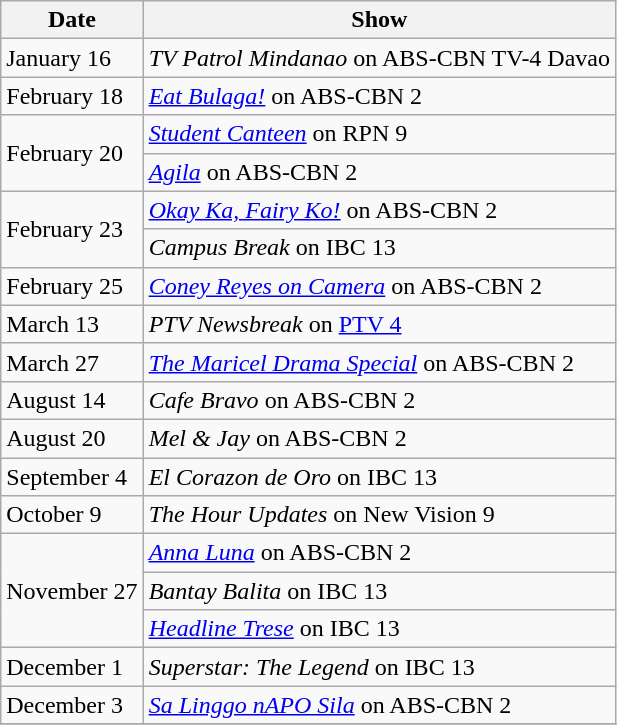<table class="wikitable">
<tr>
<th>Date</th>
<th>Show</th>
</tr>
<tr>
<td>January 16</td>
<td><em>TV Patrol Mindanao</em> on ABS-CBN TV-4 Davao</td>
</tr>
<tr>
<td>February 18</td>
<td><em><a href='#'>Eat Bulaga!</a></em> on ABS-CBN 2</td>
</tr>
<tr>
<td rowspan=2>February 20</td>
<td><em><a href='#'>Student Canteen</a></em> on RPN 9</td>
</tr>
<tr>
<td><em><a href='#'>Agila</a></em> on ABS-CBN 2</td>
</tr>
<tr>
<td rowspan=2>February 23</td>
<td><em><a href='#'>Okay Ka, Fairy Ko!</a></em> on ABS-CBN 2</td>
</tr>
<tr>
<td><em>Campus Break</em> on IBC 13</td>
</tr>
<tr>
<td>February 25</td>
<td><em><a href='#'>Coney Reyes on Camera</a></em> on ABS-CBN 2</td>
</tr>
<tr>
<td>March 13</td>
<td><em>PTV Newsbreak</em> on <a href='#'>PTV 4</a></td>
</tr>
<tr>
<td>March 27</td>
<td><em><a href='#'>The Maricel Drama Special</a></em> on ABS-CBN 2</td>
</tr>
<tr>
<td>August 14</td>
<td><em>Cafe Bravo</em> on ABS-CBN 2</td>
</tr>
<tr>
<td>August 20</td>
<td><em>Mel & Jay</em> on ABS-CBN 2</td>
</tr>
<tr>
<td>September 4</td>
<td><em>El Corazon de Oro</em> on IBC 13</td>
</tr>
<tr>
<td>October 9</td>
<td><em>The Hour Updates</em> on New Vision 9</td>
</tr>
<tr>
<td rowspan=3>November 27</td>
<td><em><a href='#'>Anna Luna</a></em> on ABS-CBN 2</td>
</tr>
<tr>
<td><em>Bantay Balita</em> on IBC 13</td>
</tr>
<tr>
<td><em><a href='#'>Headline Trese</a></em> on IBC 13</td>
</tr>
<tr>
<td>December 1</td>
<td><em>Superstar: The Legend</em> on IBC 13</td>
</tr>
<tr>
<td>December 3</td>
<td><em><a href='#'>Sa Linggo nAPO Sila</a></em> on ABS-CBN 2</td>
</tr>
<tr>
</tr>
</table>
